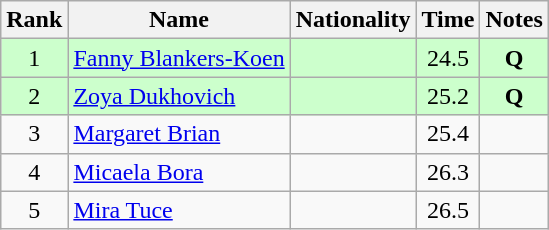<table class="wikitable sortable" style="text-align:center">
<tr>
<th>Rank</th>
<th>Name</th>
<th>Nationality</th>
<th>Time</th>
<th>Notes</th>
</tr>
<tr bgcolor=ccffcc>
<td>1</td>
<td align=left><a href='#'>Fanny Blankers-Koen</a></td>
<td align=left></td>
<td>24.5</td>
<td><strong>Q</strong></td>
</tr>
<tr bgcolor=ccffcc>
<td>2</td>
<td align=left><a href='#'>Zoya Dukhovich</a></td>
<td align=left></td>
<td>25.2</td>
<td><strong>Q</strong></td>
</tr>
<tr>
<td>3</td>
<td align=left><a href='#'>Margaret Brian</a></td>
<td align=left></td>
<td>25.4</td>
<td></td>
</tr>
<tr>
<td>4</td>
<td align=left><a href='#'>Micaela Bora</a></td>
<td align=left></td>
<td>26.3</td>
<td></td>
</tr>
<tr>
<td>5</td>
<td align=left><a href='#'>Mira Tuce</a></td>
<td align=left></td>
<td>26.5</td>
<td></td>
</tr>
</table>
